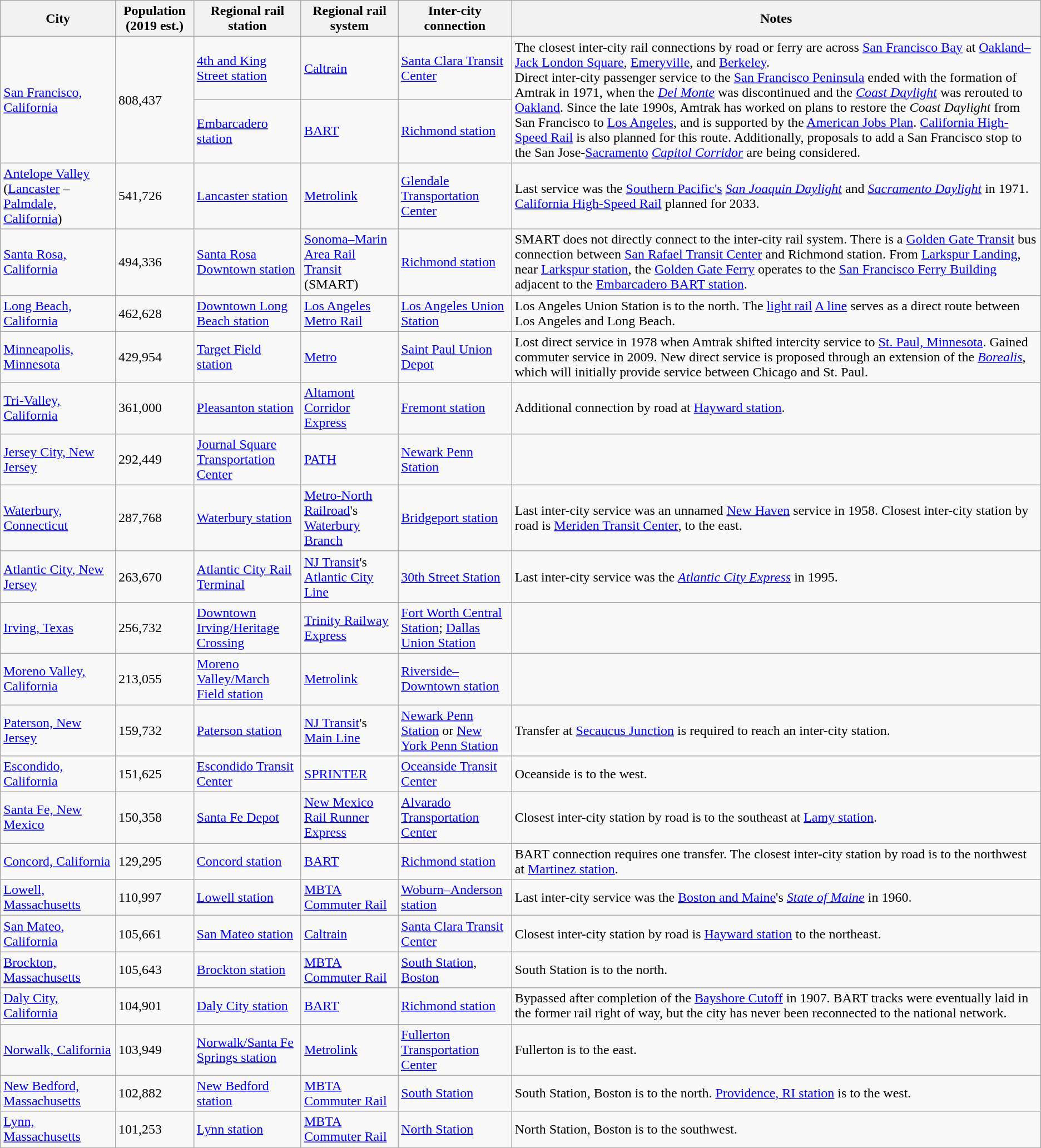<table class="wikitable sortable sticky-header">
<tr>
<th>City</th>
<th>Population (2019 est.)</th>
<th>Regional rail station</th>
<th>Regional rail system</th>
<th>Inter-city connection</th>
<th>Notes</th>
</tr>
<tr>
<td rowspan=2><a href='#'>San Francisco, California</a></td>
<td rowspan=2>808,437</td>
<td><a href='#'>4th and King Street station</a></td>
<td><a href='#'>Caltrain</a></td>
<td><a href='#'>Santa Clara Transit Center</a></td>
<td rowspan=2>The closest inter-city rail connections by road or ferry are across <a href='#'>San Francisco Bay</a> at <a href='#'>Oakland–Jack London Square</a>, <a href='#'>Emeryville</a>, and <a href='#'>Berkeley</a>.<br>Direct inter-city passenger service to the <a href='#'>San Francisco Peninsula</a> ended with the formation of Amtrak in 1971, when the <em><a href='#'>Del Monte</a></em> was discontinued and the <em><a href='#'>Coast Daylight</a></em> was rerouted to <a href='#'>Oakland</a>. Since the late 1990s, Amtrak has worked on plans to restore the <em>Coast Daylight</em> from San Francisco to <a href='#'>Los Angeles</a>, and is supported by the <a href='#'>American Jobs Plan</a>. <a href='#'>California High-Speed Rail</a> is also planned for this route. Additionally, proposals to add a San Francisco stop to the San Jose-<a href='#'>Sacramento</a> <em><a href='#'>Capitol Corridor</a></em> are being considered.</td>
</tr>
<tr>
<td><a href='#'>Embarcadero station</a></td>
<td><a href='#'>BART</a></td>
<td><a href='#'>Richmond station</a></td>
</tr>
<tr>
<td><a href='#'>Antelope Valley</a> (<a href='#'>Lancaster</a> – <a href='#'>Palmdale, California</a>)</td>
<td>541,726</td>
<td><a href='#'>Lancaster station</a></td>
<td><a href='#'>Metrolink</a></td>
<td><a href='#'>Glendale Transportation Center</a></td>
<td>Last service was the <a href='#'>Southern Pacific's</a> <em><a href='#'>San Joaquin Daylight</a></em> and <em><a href='#'>Sacramento Daylight</a></em> in 1971. <a href='#'>California High-Speed Rail</a> planned for 2033.</td>
</tr>
<tr>
<td><a href='#'>Santa Rosa, California</a></td>
<td>494,336</td>
<td><a href='#'>Santa Rosa Downtown station</a></td>
<td><a href='#'>Sonoma–Marin Area Rail Transit</a> (SMART)</td>
<td><a href='#'>Richmond station</a></td>
<td>SMART does not directly connect to the inter-city rail system. There is a <a href='#'>Golden Gate Transit</a> bus connection between <a href='#'>San Rafael Transit Center</a> and Richmond station. From <a href='#'>Larkspur Landing</a>, near <a href='#'>Larkspur station</a>, the <a href='#'>Golden Gate Ferry</a> operates to the <a href='#'>San Francisco Ferry Building</a> adjacent to the <a href='#'>Embarcadero BART station</a>.</td>
</tr>
<tr>
<td><a href='#'>Long Beach, California</a></td>
<td>462,628</td>
<td><a href='#'>Downtown Long Beach station</a></td>
<td><a href='#'>Los Angeles Metro Rail</a></td>
<td><a href='#'>Los Angeles Union Station</a></td>
<td>Los Angeles Union Station is  to the north. The <a href='#'>light rail</a> <a href='#'>A line</a> serves as a direct route between Los Angeles and Long Beach.</td>
</tr>
<tr>
<td><a href='#'>Minneapolis, Minnesota</a></td>
<td>429,954</td>
<td><a href='#'>Target Field station</a></td>
<td><a href='#'>Metro</a></td>
<td><a href='#'>Saint Paul Union Depot</a></td>
<td>Lost direct service in 1978 when Amtrak shifted intercity service to <a href='#'>St. Paul, Minnesota</a>. Gained commuter service in 2009. New direct service is proposed through an extension of the <a href='#'><em>Borealis</em></a>, which will initially provide service between Chicago and St. Paul.</td>
</tr>
<tr>
<td><a href='#'>Tri-Valley, California</a></td>
<td>361,000</td>
<td><a href='#'>Pleasanton station</a></td>
<td><a href='#'>Altamont Corridor Express</a></td>
<td><a href='#'>Fremont station</a></td>
<td>Additional connection by road at <a href='#'>Hayward station</a>.</td>
</tr>
<tr>
<td><a href='#'>Jersey City, New Jersey</a></td>
<td>292,449</td>
<td><a href='#'>Journal Square Transportation Center</a></td>
<td><a href='#'>PATH</a></td>
<td><a href='#'>Newark Penn Station</a></td>
<td></td>
</tr>
<tr>
<td><a href='#'>Waterbury, Connecticut</a></td>
<td>287,768</td>
<td><a href='#'>Waterbury station</a></td>
<td><a href='#'>Metro-North Railroad</a>'s <a href='#'>Waterbury Branch</a></td>
<td><a href='#'>Bridgeport station</a></td>
<td>Last inter-city service was an unnamed <a href='#'>New Haven</a> service in 1958. Closest inter-city station by road is <a href='#'>Meriden Transit Center</a>,  to the east.</td>
</tr>
<tr>
<td><a href='#'>Atlantic City, New Jersey</a></td>
<td>263,670</td>
<td><a href='#'>Atlantic City Rail Terminal</a></td>
<td><a href='#'>NJ Transit</a>'s <a href='#'>Atlantic City Line</a></td>
<td><a href='#'>30th Street Station</a></td>
<td>Last inter-city service was the <em><a href='#'>Atlantic City Express</a></em> in 1995.</td>
</tr>
<tr>
<td><a href='#'>Irving, Texas</a></td>
<td>256,732</td>
<td><a href='#'>Downtown Irving/Heritage Crossing</a></td>
<td><a href='#'>Trinity Railway Express</a></td>
<td><a href='#'>Fort Worth Central Station</a>; <a href='#'>Dallas Union Station</a></td>
<td></td>
</tr>
<tr>
<td><a href='#'>Moreno Valley, California</a></td>
<td>213,055</td>
<td><a href='#'>Moreno Valley/March Field station</a></td>
<td><a href='#'>Metrolink</a></td>
<td><a href='#'>Riverside–Downtown station</a></td>
<td></td>
</tr>
<tr>
<td><a href='#'>Paterson, New Jersey</a></td>
<td>159,732</td>
<td><a href='#'>Paterson station</a></td>
<td><a href='#'>NJ Transit</a>'s <a href='#'>Main Line</a></td>
<td><a href='#'>Newark Penn Station</a> or <a href='#'>New York Penn Station</a></td>
<td>Transfer at <a href='#'>Secaucus Junction</a> is required to reach an inter-city station.</td>
</tr>
<tr>
<td><a href='#'>Escondido, California</a></td>
<td>151,625</td>
<td><a href='#'>Escondido Transit Center</a></td>
<td><a href='#'>SPRINTER</a></td>
<td><a href='#'>Oceanside Transit Center</a></td>
<td>Oceanside is  to the west.</td>
</tr>
<tr>
<td><a href='#'>Santa Fe, New Mexico</a></td>
<td>150,358</td>
<td><a href='#'>Santa Fe Depot</a></td>
<td><a href='#'>New Mexico Rail Runner Express</a></td>
<td><a href='#'>Alvarado Transportation Center</a></td>
<td>Closest inter-city station by road is  to the southeast at <a href='#'>Lamy station</a>.</td>
</tr>
<tr>
<td><a href='#'>Concord, California</a></td>
<td>129,295</td>
<td><a href='#'>Concord station</a></td>
<td><a href='#'>BART</a></td>
<td><a href='#'>Richmond station</a></td>
<td>BART connection requires one transfer. The closest inter-city station by road is  to the northwest at <a href='#'>Martinez station</a>.</td>
</tr>
<tr>
<td><a href='#'>Lowell, Massachusetts</a></td>
<td>110,997</td>
<td><a href='#'>Lowell station</a></td>
<td><a href='#'>MBTA Commuter Rail</a></td>
<td><a href='#'>Woburn–Anderson station</a></td>
<td>Last inter-city service was the <a href='#'>Boston and Maine</a>'s <em><a href='#'>State of Maine</a></em> in 1960.</td>
</tr>
<tr>
<td><a href='#'>San Mateo, California</a></td>
<td>105,661</td>
<td><a href='#'>San Mateo station</a></td>
<td><a href='#'>Caltrain</a></td>
<td><a href='#'>Santa Clara Transit Center</a></td>
<td>Closest inter-city station by road is <a href='#'>Hayward station</a> to the northeast.</td>
</tr>
<tr>
<td><a href='#'>Brockton, Massachusetts</a></td>
<td>105,643</td>
<td><a href='#'>Brockton station</a></td>
<td><a href='#'>MBTA Commuter Rail</a></td>
<td><a href='#'>South Station</a>, <a href='#'>Boston</a></td>
<td>South Station is  to the north.</td>
</tr>
<tr>
<td><a href='#'>Daly City, California</a></td>
<td>104,901</td>
<td><a href='#'>Daly City station</a></td>
<td><a href='#'>BART</a></td>
<td><a href='#'>Richmond station</a></td>
<td>Bypassed after completion of the <a href='#'>Bayshore Cutoff</a> in 1907. BART tracks were eventually laid in the former rail right of way, but the city has never been reconnected to the national network.</td>
</tr>
<tr>
<td><a href='#'>Norwalk, California</a></td>
<td>103,949</td>
<td><a href='#'>Norwalk/Santa Fe Springs station</a></td>
<td><a href='#'>Metrolink</a></td>
<td><a href='#'>Fullerton Transportation Center</a></td>
<td>Fullerton is  to the east.</td>
</tr>
<tr>
<td><a href='#'>New Bedford, Massachusetts</a></td>
<td>102,882</td>
<td><a href='#'>New Bedford station</a></td>
<td><a href='#'>MBTA Commuter Rail</a></td>
<td><a href='#'>South Station</a></td>
<td>South Station, Boston is  to the north. <a href='#'>Providence, RI station</a> is  to the west.</td>
</tr>
<tr>
<td><a href='#'>Lynn, Massachusetts</a></td>
<td>101,253</td>
<td><a href='#'>Lynn station</a></td>
<td><a href='#'>MBTA Commuter Rail</a></td>
<td><a href='#'>North Station</a></td>
<td>North Station, Boston is  to the southwest.</td>
</tr>
</table>
